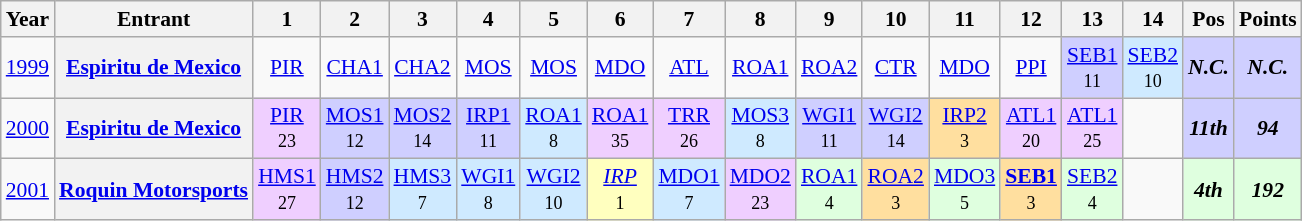<table class="wikitable" style="text-align:center; font-size:90%">
<tr>
<th>Year</th>
<th>Entrant</th>
<th>1</th>
<th>2</th>
<th>3</th>
<th>4</th>
<th>5</th>
<th>6</th>
<th>7</th>
<th>8</th>
<th>9</th>
<th>10</th>
<th>11</th>
<th>12</th>
<th>13</th>
<th>14</th>
<th>Pos</th>
<th>Points</th>
</tr>
<tr>
<td><a href='#'>1999</a></td>
<th><a href='#'>Espiritu de Mexico</a></th>
<td><a href='#'>PIR</a></td>
<td><a href='#'>CHA1</a></td>
<td><a href='#'>CHA2</a></td>
<td><a href='#'>MOS</a></td>
<td><a href='#'>MOS</a></td>
<td><a href='#'>MDO</a></td>
<td><a href='#'>ATL</a></td>
<td><a href='#'>ROA1</a></td>
<td><a href='#'>ROA2</a></td>
<td><a href='#'>CTR</a></td>
<td><a href='#'>MDO</a></td>
<td><a href='#'>PPI</a></td>
<td style="background-color:#CFCFFF"><a href='#'>SEB1</a><br><small>11</small></td>
<td style="background-color:#CFEAFF"><a href='#'>SEB2</a><br><small>10</small></td>
<td style="background-color:#CFCFFF"><strong><em>N.C.</em></strong></td>
<td style="background-color:#CFCFFF"><strong><em>N.C.</em></strong></td>
</tr>
<tr>
<td><a href='#'>2000</a></td>
<th><a href='#'>Espiritu de Mexico</a></th>
<td style="background-color:#EFCFFF"><a href='#'>PIR</a><br><small>23</small></td>
<td style="background-color:#CFCFFF"><a href='#'>MOS1</a><br><small>12</small></td>
<td style="background-color:#CFCFFF"><a href='#'>MOS2</a><br><small>14</small></td>
<td style="background-color:#CFCFFF"><a href='#'>IRP1</a><br><small>11</small></td>
<td style="background-color:#CFEAFF"><a href='#'>ROA1</a><br><small>8</small></td>
<td style="background-color:#EFCFFF"><a href='#'>ROA1</a><br><small>35</small></td>
<td style="background-color:#EFCFFF"><a href='#'>TRR</a><br><small>26</small></td>
<td style="background-color:#CFEAFF"><a href='#'>MOS3</a><br><small>8</small></td>
<td style="background-color:#CFCFFF"><a href='#'>WGI1</a><br><small>11</small></td>
<td style="background-color:#CFCFFF"><a href='#'>WGI2</a><br><small>14</small></td>
<td style="background-color:#FFDF9F"><a href='#'>IRP2</a><br><small>3</small></td>
<td style="background-color:#EFCFFF"><a href='#'>ATL1</a><br><small>20</small></td>
<td style="background-color:#EFCFFF"><a href='#'>ATL1</a><br><small>25</small></td>
<td></td>
<td style="background-color:#CFCFFF"><strong><em>11th</em></strong></td>
<td style="background-color:#CFCFFF"><strong><em>94</em></strong></td>
</tr>
<tr>
<td><a href='#'>2001</a></td>
<th><a href='#'>Roquin Motorsports</a></th>
<td style="background-color:#EFCFFF"><a href='#'>HMS1</a><br><small>27</small></td>
<td style="background-color:#CFCFFF"><a href='#'>HMS2</a><br><small>12</small></td>
<td style="background-color:#CFEAFF"><a href='#'>HMS3</a><br><small>7</small></td>
<td style="background-color:#CFEAFF"><a href='#'>WGI1</a><br><small>8</small></td>
<td style="background-color:#CFEAFF"><a href='#'>WGI2</a><br><small>10</small></td>
<td style="background-color:#FFFFBF"><em><a href='#'>IRP</a></em><br><small>1</small></td>
<td style="background-color:#CFEAFF"><a href='#'>MDO1</a><br><small>7</small></td>
<td style="background-color:#EFCFFF"><a href='#'>MDO2</a><br><small>23</small></td>
<td style="background-color:#DFFFDF"><a href='#'>ROA1</a><br><small>4</small></td>
<td style="background-color:#FFDF9F"><a href='#'>ROA2</a><br><small>3</small></td>
<td style="background-color:#DFFFDF"><a href='#'>MDO3</a><br><small>5</small></td>
<td style="background-color:#FFDF9F"><strong><a href='#'>SEB1</a></strong><br><small>3</small></td>
<td style="background-color:#DFFFDF"><a href='#'>SEB2</a><br><small>4</small></td>
<td></td>
<td style="background-color:#DFFFDF"><strong><em>4th</em></strong></td>
<td style="background-color:#DFFFDF"><strong><em>192</em></strong></td>
</tr>
</table>
